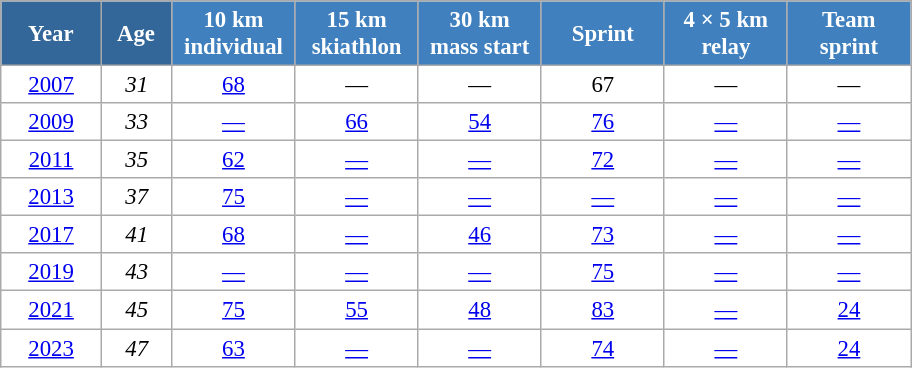<table class="wikitable" style="font-size:95%; text-align:center; border:grey solid 1px; border-collapse:collapse; background:#ffffff;">
<tr>
<th style="background-color:#369; color:white; width:60px;"> Year </th>
<th style="background-color:#369; color:white; width:40px;"> Age </th>
<th style="background-color:#4180be; color:white; width:75px;"> 10 km <br> individual </th>
<th style="background-color:#4180be; color:white; width:75px;"> 15 km <br> skiathlon </th>
<th style="background-color:#4180be; color:white; width:75px;"> 30 km <br> mass start </th>
<th style="background-color:#4180be; color:white; width:75px;"> Sprint </th>
<th style="background-color:#4180be; color:white; width:75px;"> 4 × 5 km <br> relay </th>
<th style="background-color:#4180be; color:white; width:75px;"> Team <br> sprint </th>
</tr>
<tr>
<td><a href='#'>2007</a></td>
<td><em>31</em></td>
<td><a href='#'>68</a></td>
<td>—</td>
<td>—</td>
<td>67</td>
<td>—</td>
<td>—</td>
</tr>
<tr>
<td><a href='#'>2009</a></td>
<td><em>33</em></td>
<td><a href='#'>—</a></td>
<td><a href='#'>66</a></td>
<td><a href='#'>54</a></td>
<td><a href='#'>76</a></td>
<td><a href='#'>—</a></td>
<td><a href='#'>—</a></td>
</tr>
<tr>
<td><a href='#'>2011</a></td>
<td><em>35</em></td>
<td><a href='#'>62</a></td>
<td><a href='#'>—</a></td>
<td><a href='#'>—</a></td>
<td><a href='#'>72</a></td>
<td><a href='#'>—</a></td>
<td><a href='#'>—</a></td>
</tr>
<tr>
<td><a href='#'>2013</a></td>
<td><em>37</em></td>
<td><a href='#'>75</a></td>
<td><a href='#'>—</a></td>
<td><a href='#'>—</a></td>
<td><a href='#'>—</a></td>
<td><a href='#'>—</a></td>
<td><a href='#'>—</a></td>
</tr>
<tr>
<td><a href='#'>2017</a></td>
<td><em>41</em></td>
<td><a href='#'>68</a></td>
<td><a href='#'>—</a></td>
<td><a href='#'>46</a></td>
<td><a href='#'>73</a></td>
<td><a href='#'>—</a></td>
<td><a href='#'>—</a></td>
</tr>
<tr>
<td><a href='#'>2019</a></td>
<td><em>43</em></td>
<td><a href='#'>—</a></td>
<td><a href='#'>—</a></td>
<td><a href='#'>—</a></td>
<td><a href='#'>75</a></td>
<td><a href='#'>—</a></td>
<td><a href='#'>—</a></td>
</tr>
<tr>
<td><a href='#'>2021</a></td>
<td><em>45</em></td>
<td><a href='#'>75</a></td>
<td><a href='#'>55</a></td>
<td><a href='#'>48</a></td>
<td><a href='#'>83</a></td>
<td><a href='#'>—</a></td>
<td><a href='#'>24</a></td>
</tr>
<tr>
<td><a href='#'>2023</a></td>
<td><em>47</em></td>
<td><a href='#'>63</a></td>
<td><a href='#'>—</a></td>
<td><a href='#'>—</a></td>
<td><a href='#'>74</a></td>
<td><a href='#'>—</a></td>
<td><a href='#'>24</a></td>
</tr>
</table>
